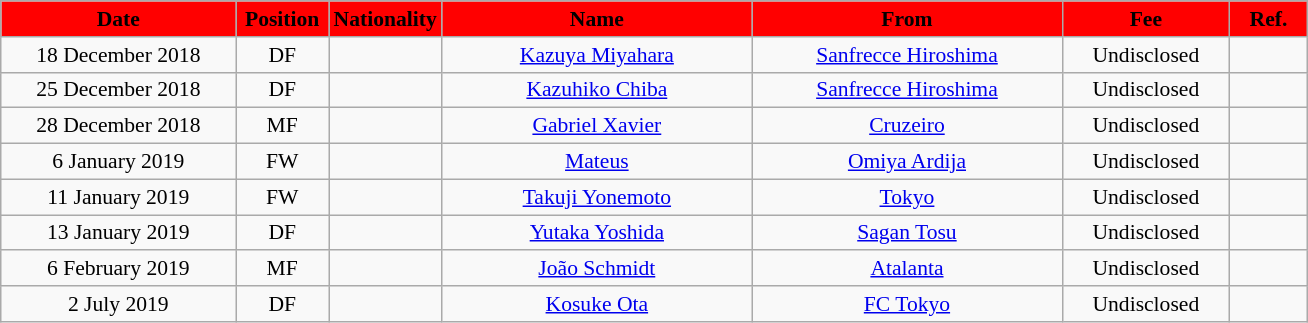<table class="wikitable"  style="text-align:center; font-size:90%; ">
<tr>
<th style="background:#FF0000; color:#000000; width:150px;">Date</th>
<th style="background:#FF0000; color:#000000; width:55px;">Position</th>
<th style="background:#FF0000; color:#000000; width:55px;">Nationality</th>
<th style="background:#FF0000; color:#000000; width:200px;">Name</th>
<th style="background:#FF0000; color:#000000; width:200px;">From</th>
<th style="background:#FF0000; color:#000000; width:105px;">Fee</th>
<th style="background:#FF0000; color:#000000; width:45px;">Ref.</th>
</tr>
<tr>
<td>18 December 2018</td>
<td>DF</td>
<td></td>
<td><a href='#'>Kazuya Miyahara</a></td>
<td><a href='#'>Sanfrecce Hiroshima</a></td>
<td>Undisclosed</td>
<td></td>
</tr>
<tr>
<td>25 December 2018</td>
<td>DF</td>
<td></td>
<td><a href='#'>Kazuhiko Chiba</a></td>
<td><a href='#'>Sanfrecce Hiroshima</a></td>
<td>Undisclosed</td>
<td></td>
</tr>
<tr>
<td>28 December 2018</td>
<td>MF</td>
<td></td>
<td><a href='#'>Gabriel Xavier</a></td>
<td><a href='#'>Cruzeiro</a></td>
<td>Undisclosed</td>
<td></td>
</tr>
<tr>
<td>6 January 2019</td>
<td>FW</td>
<td></td>
<td><a href='#'>Mateus</a></td>
<td><a href='#'>Omiya Ardija</a></td>
<td>Undisclosed</td>
<td></td>
</tr>
<tr>
<td>11 January 2019</td>
<td>FW</td>
<td></td>
<td><a href='#'>Takuji Yonemoto</a></td>
<td><a href='#'>Tokyo</a></td>
<td>Undisclosed</td>
<td></td>
</tr>
<tr>
<td>13 January 2019</td>
<td>DF</td>
<td></td>
<td><a href='#'>Yutaka Yoshida</a></td>
<td><a href='#'>Sagan Tosu</a></td>
<td>Undisclosed</td>
<td></td>
</tr>
<tr>
<td>6 February 2019</td>
<td>MF</td>
<td></td>
<td><a href='#'>João Schmidt</a></td>
<td><a href='#'>Atalanta</a></td>
<td>Undisclosed</td>
<td></td>
</tr>
<tr>
<td>2 July 2019</td>
<td>DF</td>
<td></td>
<td><a href='#'>Kosuke Ota</a></td>
<td><a href='#'>FC Tokyo</a></td>
<td>Undisclosed</td>
<td></td>
</tr>
</table>
